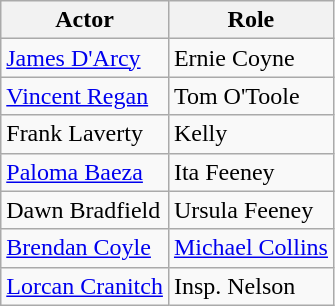<table class="wikitable">
<tr>
<th>Actor</th>
<th>Role</th>
</tr>
<tr>
<td><a href='#'>James D'Arcy</a></td>
<td>Ernie Coyne</td>
</tr>
<tr>
<td><a href='#'>Vincent Regan</a></td>
<td>Tom O'Toole</td>
</tr>
<tr>
<td>Frank Laverty</td>
<td>Kelly</td>
</tr>
<tr>
<td><a href='#'>Paloma Baeza</a></td>
<td>Ita Feeney</td>
</tr>
<tr>
<td>Dawn Bradfield</td>
<td>Ursula Feeney</td>
</tr>
<tr>
<td><a href='#'>Brendan Coyle</a></td>
<td><a href='#'>Michael Collins</a></td>
</tr>
<tr>
<td><a href='#'>Lorcan Cranitch</a></td>
<td>Insp. Nelson</td>
</tr>
</table>
